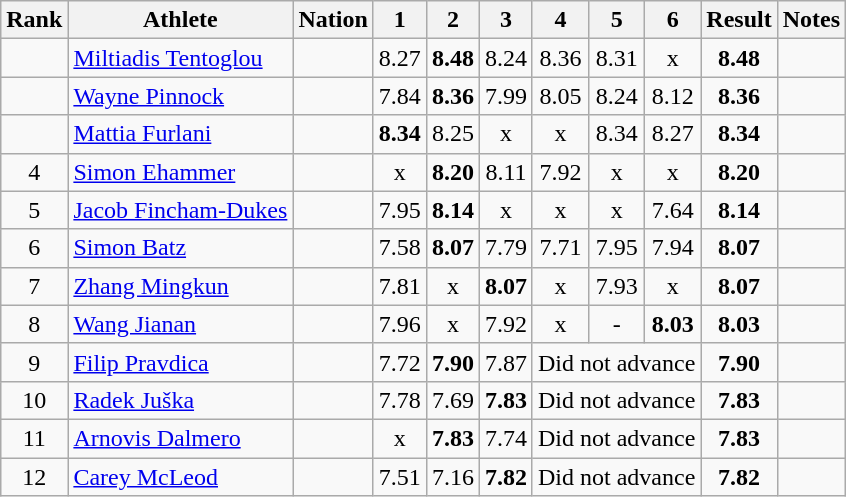<table class="wikitable sortable" style="text-align:center">
<tr>
<th>Rank</th>
<th>Athlete</th>
<th>Nation</th>
<th>1</th>
<th>2</th>
<th>3</th>
<th>4</th>
<th>5</th>
<th>6</th>
<th>Result</th>
<th>Notes</th>
</tr>
<tr>
<td></td>
<td align="left"><a href='#'>Miltiadis Tentoglou</a></td>
<td align="left"></td>
<td>8.27</td>
<td><strong>8.48</strong></td>
<td>8.24</td>
<td>8.36</td>
<td>8.31</td>
<td>x</td>
<td><strong>8.48</strong></td>
<td></td>
</tr>
<tr>
<td></td>
<td align="left"><a href='#'>Wayne Pinnock</a></td>
<td align="left"></td>
<td>7.84</td>
<td><strong>8.36</strong></td>
<td>7.99</td>
<td>8.05</td>
<td>8.24</td>
<td>8.12</td>
<td><strong>8.36</strong></td>
<td></td>
</tr>
<tr>
<td></td>
<td align="left"><a href='#'>Mattia Furlani</a></td>
<td align="left"></td>
<td><strong>8.34</strong></td>
<td>8.25</td>
<td>x</td>
<td>x</td>
<td>8.34</td>
<td>8.27</td>
<td><strong>8.34</strong></td>
<td></td>
</tr>
<tr>
<td>4</td>
<td align="left"><a href='#'>Simon Ehammer</a></td>
<td align="left"></td>
<td>x</td>
<td><strong>8.20</strong></td>
<td>8.11</td>
<td>7.92</td>
<td>x</td>
<td>x</td>
<td><strong>8.20</strong></td>
<td></td>
</tr>
<tr>
<td>5</td>
<td align="left"><a href='#'>Jacob Fincham-Dukes</a></td>
<td align="left"></td>
<td>7.95</td>
<td><strong>8.14</strong></td>
<td>x</td>
<td>x</td>
<td>x</td>
<td>7.64</td>
<td><strong>8.14</strong></td>
<td></td>
</tr>
<tr>
<td>6</td>
<td align="left"><a href='#'>Simon Batz</a></td>
<td align="left"></td>
<td>7.58</td>
<td><strong>8.07</strong></td>
<td>7.79</td>
<td>7.71</td>
<td>7.95</td>
<td>7.94</td>
<td><strong>8.07</strong></td>
<td></td>
</tr>
<tr>
<td>7</td>
<td align="left"><a href='#'>Zhang Mingkun</a></td>
<td align="left"></td>
<td>7.81</td>
<td>x</td>
<td><strong>8.07</strong></td>
<td>x</td>
<td>7.93</td>
<td>x</td>
<td><strong>8.07</strong></td>
<td></td>
</tr>
<tr>
<td>8</td>
<td align="left"><a href='#'>Wang Jianan</a></td>
<td align="left"></td>
<td>7.96</td>
<td>x</td>
<td>7.92</td>
<td>x</td>
<td>-</td>
<td><strong>8.03</strong></td>
<td><strong>8.03</strong></td>
<td></td>
</tr>
<tr>
<td>9</td>
<td align="left"><a href='#'>Filip Pravdica</a></td>
<td align="left"></td>
<td>7.72</td>
<td><strong>7.90</strong></td>
<td>7.87</td>
<td colspan="3">Did not advance</td>
<td><strong>7.90</strong></td>
<td></td>
</tr>
<tr>
<td>10</td>
<td align="left"><a href='#'>Radek Juška</a></td>
<td align="left"></td>
<td>7.78</td>
<td>7.69</td>
<td><strong>7.83</strong></td>
<td colspan="3">Did not advance</td>
<td><strong>7.83</strong></td>
<td></td>
</tr>
<tr>
<td>11</td>
<td align="left"><a href='#'>Arnovis Dalmero</a></td>
<td align="left"></td>
<td>x</td>
<td><strong>7.83</strong></td>
<td>7.74</td>
<td colspan="3">Did not advance</td>
<td><strong>7.83</strong></td>
<td></td>
</tr>
<tr>
<td>12</td>
<td align="left"><a href='#'>Carey McLeod</a></td>
<td align="left"></td>
<td>7.51</td>
<td>7.16</td>
<td><strong>7.82</strong></td>
<td colspan="3">Did not advance</td>
<td><strong>7.82</strong></td>
<td></td>
</tr>
</table>
